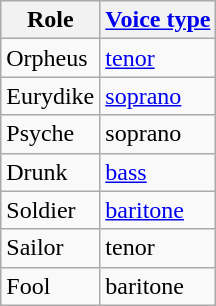<table class="wikitable">
<tr>
<th>Role</th>
<th><a href='#'>Voice type</a></th>
</tr>
<tr>
<td>Orpheus</td>
<td><a href='#'>tenor</a></td>
</tr>
<tr>
<td>Eurydike</td>
<td><a href='#'>soprano</a></td>
</tr>
<tr>
<td>Psyche</td>
<td>soprano</td>
</tr>
<tr>
<td>Drunk</td>
<td><a href='#'>bass</a></td>
</tr>
<tr>
<td>Soldier</td>
<td><a href='#'>baritone</a></td>
</tr>
<tr>
<td>Sailor</td>
<td>tenor</td>
</tr>
<tr>
<td>Fool</td>
<td>baritone</td>
</tr>
</table>
